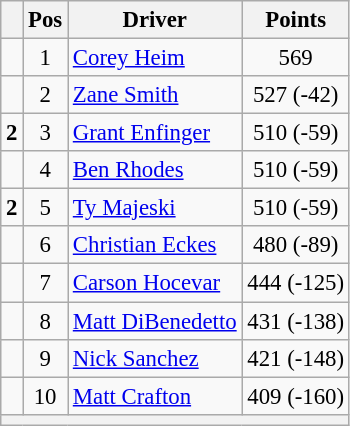<table class="wikitable" style="font-size: 95%;">
<tr>
<th></th>
<th>Pos</th>
<th>Driver</th>
<th>Points</th>
</tr>
<tr>
<td align="left"></td>
<td style="text-align:center;">1</td>
<td><a href='#'>Corey Heim</a></td>
<td style="text-align:center;">569</td>
</tr>
<tr>
<td align="left"></td>
<td style="text-align:center;">2</td>
<td><a href='#'>Zane Smith</a></td>
<td style="text-align:center;">527 (-42)</td>
</tr>
<tr>
<td align="left"> <strong>2</strong></td>
<td style="text-align:center;">3</td>
<td><a href='#'>Grant Enfinger</a></td>
<td style="text-align:center;">510 (-59)</td>
</tr>
<tr>
<td align="left"></td>
<td style="text-align:center;">4</td>
<td><a href='#'>Ben Rhodes</a></td>
<td style="text-align:center;">510 (-59)</td>
</tr>
<tr>
<td align="left"> <strong>2</strong></td>
<td style="text-align:center;">5</td>
<td><a href='#'>Ty Majeski</a></td>
<td style="text-align:center;">510 (-59)</td>
</tr>
<tr>
<td align="left"></td>
<td style="text-align:center;">6</td>
<td><a href='#'>Christian Eckes</a></td>
<td style="text-align:center;">480 (-89)</td>
</tr>
<tr>
<td align="left"></td>
<td style="text-align:center;">7</td>
<td><a href='#'>Carson Hocevar</a></td>
<td style="text-align:center;">444 (-125)</td>
</tr>
<tr>
<td align="left"></td>
<td style="text-align:center;">8</td>
<td><a href='#'>Matt DiBenedetto</a></td>
<td style="text-align:center;">431 (-138)</td>
</tr>
<tr>
<td align="left"></td>
<td style="text-align:center;">9</td>
<td><a href='#'>Nick Sanchez</a></td>
<td style="text-align:center;">421 (-148)</td>
</tr>
<tr>
<td align="left"></td>
<td style="text-align:center;">10</td>
<td><a href='#'>Matt Crafton</a></td>
<td style="text-align:center;">409 (-160)</td>
</tr>
<tr class="sortbottom">
<th colspan="9"></th>
</tr>
</table>
